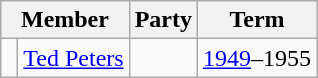<table class="wikitable">
<tr>
<th colspan="2">Member</th>
<th>Party</th>
<th>Term</th>
</tr>
<tr>
<td> </td>
<td><a href='#'>Ted Peters</a></td>
<td></td>
<td><a href='#'>1949</a>–1955</td>
</tr>
</table>
